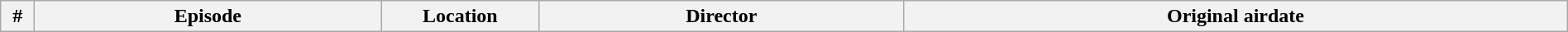<table class="wikitable plainrowheaders" style="width:100%; margin:auto;">
<tr>
<th width="20">#</th>
<th>Episode</th>
<th width="120">Location</th>
<th>Director</th>
<th>Original airdate<br>



</th>
</tr>
</table>
